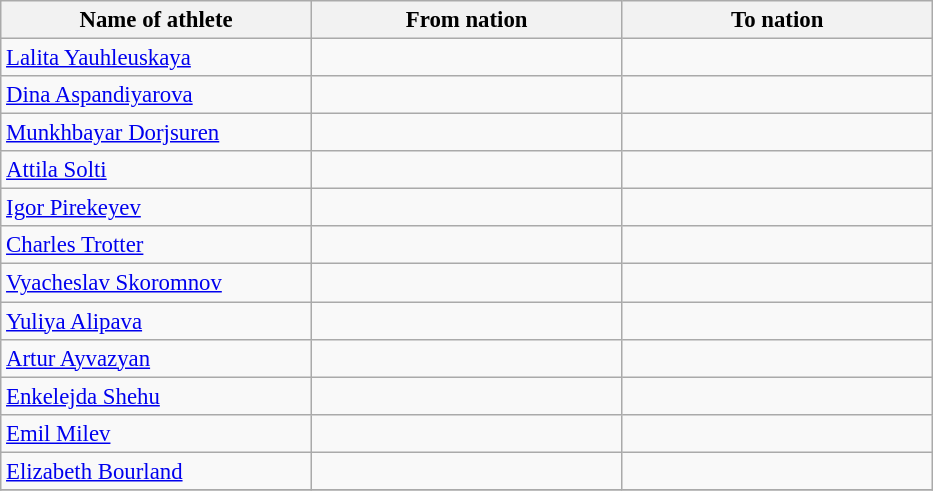<table class="wikitable sortable" style="border-collapse: collapse; font-size: 95%;">
<tr>
<th width=200>Name of athlete</th>
<th width=200>From nation</th>
<th width=200>To nation</th>
</tr>
<tr>
<td><a href='#'>Lalita Yauhleuskaya</a></td>
<td></td>
<td></td>
</tr>
<tr>
<td><a href='#'>Dina Aspandiyarova</a></td>
<td></td>
<td></td>
</tr>
<tr>
<td><a href='#'>Munkhbayar Dorjsuren</a></td>
<td></td>
<td></td>
</tr>
<tr>
<td><a href='#'>Attila Solti</a></td>
<td></td>
<td></td>
</tr>
<tr>
<td><a href='#'>Igor Pirekeyev</a></td>
<td></td>
<td></td>
</tr>
<tr>
<td><a href='#'>Charles Trotter</a></td>
<td></td>
<td></td>
</tr>
<tr>
<td><a href='#'>Vyacheslav Skoromnov</a></td>
<td></td>
<td></td>
</tr>
<tr>
<td><a href='#'>Yuliya Alipava</a></td>
<td></td>
<td></td>
</tr>
<tr>
<td><a href='#'>Artur Ayvazyan</a></td>
<td></td>
<td></td>
</tr>
<tr>
<td><a href='#'>Enkelejda Shehu</a></td>
<td></td>
<td></td>
</tr>
<tr>
<td><a href='#'>Emil Milev</a></td>
<td></td>
<td></td>
</tr>
<tr>
<td><a href='#'>Elizabeth Bourland</a></td>
<td></td>
<td></td>
</tr>
<tr>
</tr>
</table>
